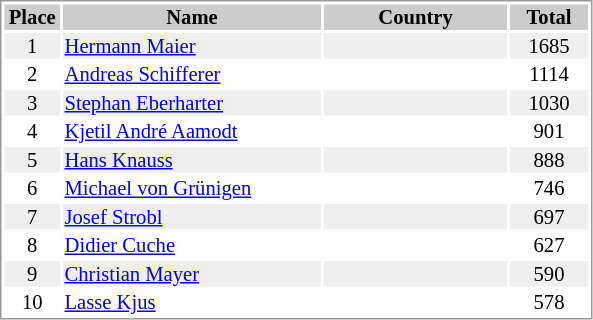<table border="0" style="border: 1px solid #999; background-color:#FFFFFF; text-align:center; font-size:86%; line-height:15px;">
<tr align="center" bgcolor="#CCCCCC">
<th width=35>Place</th>
<th width=170>Name</th>
<th width=120>Country</th>
<th width=50>Total</th>
</tr>
<tr bgcolor="#EFEFEF">
<td>1</td>
<td align="left"><a href='#'>Hermann Maier</a></td>
<td align="left"></td>
<td>1685</td>
</tr>
<tr>
<td>2</td>
<td align="left"><a href='#'>Andreas Schifferer</a></td>
<td align="left"></td>
<td>1114</td>
</tr>
<tr bgcolor="#EFEFEF">
<td>3</td>
<td align="left"><a href='#'>Stephan Eberharter</a></td>
<td align="left"></td>
<td>1030</td>
</tr>
<tr>
<td>4</td>
<td align="left"><a href='#'>Kjetil André Aamodt</a></td>
<td align="left"></td>
<td>901</td>
</tr>
<tr bgcolor="#EFEFEF">
<td>5</td>
<td align="left"><a href='#'>Hans Knauss</a></td>
<td align="left"></td>
<td>888</td>
</tr>
<tr>
<td>6</td>
<td align="left"><a href='#'>Michael von Grünigen</a></td>
<td align="left"> </td>
<td>746</td>
</tr>
<tr bgcolor="#EFEFEF">
<td>7</td>
<td align="left"><a href='#'>Josef Strobl</a></td>
<td align="left"></td>
<td>697</td>
</tr>
<tr>
<td>8</td>
<td align="left"><a href='#'>Didier Cuche</a></td>
<td align="left"> </td>
<td>627</td>
</tr>
<tr bgcolor="#EFEFEF">
<td>9</td>
<td align="left"><a href='#'>Christian Mayer</a></td>
<td align="left"></td>
<td>590</td>
</tr>
<tr>
<td>10</td>
<td align="left"><a href='#'>Lasse Kjus</a></td>
<td align="left"></td>
<td>578</td>
</tr>
</table>
